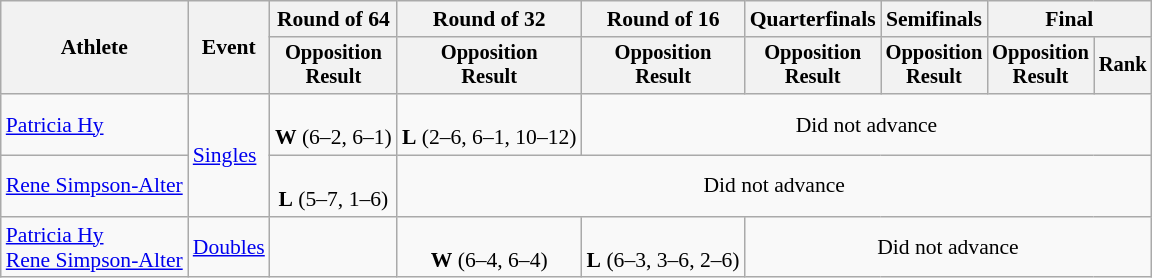<table class="wikitable" style="font-size:90%">
<tr>
<th rowspan="2">Athlete</th>
<th rowspan="2">Event</th>
<th>Round of 64</th>
<th>Round of 32</th>
<th>Round of 16</th>
<th>Quarterfinals</th>
<th>Semifinals</th>
<th colspan=2>Final</th>
</tr>
<tr style="font-size:95%">
<th>Opposition<br>Result</th>
<th>Opposition<br>Result</th>
<th>Opposition<br>Result</th>
<th>Opposition<br>Result</th>
<th>Opposition<br>Result</th>
<th>Opposition<br>Result</th>
<th>Rank</th>
</tr>
<tr align=center>
<td align=left><a href='#'>Patricia Hy</a></td>
<td align=left rowspan=2><a href='#'>Singles</a></td>
<td><br><strong>W</strong> (6–2, 6–1)</td>
<td><br><strong>L</strong> (2–6, 6–1, 10–12)</td>
<td colspan=5>Did not advance</td>
</tr>
<tr align=center>
<td align=left><a href='#'>Rene Simpson-Alter</a></td>
<td><br><strong>L</strong> (5–7, 1–6)</td>
<td colspan=6>Did not advance</td>
</tr>
<tr align=center>
<td align=left><a href='#'>Patricia Hy</a><br><a href='#'>Rene Simpson-Alter</a></td>
<td align=left><a href='#'>Doubles</a></td>
<td></td>
<td><br><strong>W</strong> (6–4, 6–4)</td>
<td><br><strong>L</strong> (6–3, 3–6, 2–6)</td>
<td colspan=4>Did not advance</td>
</tr>
</table>
